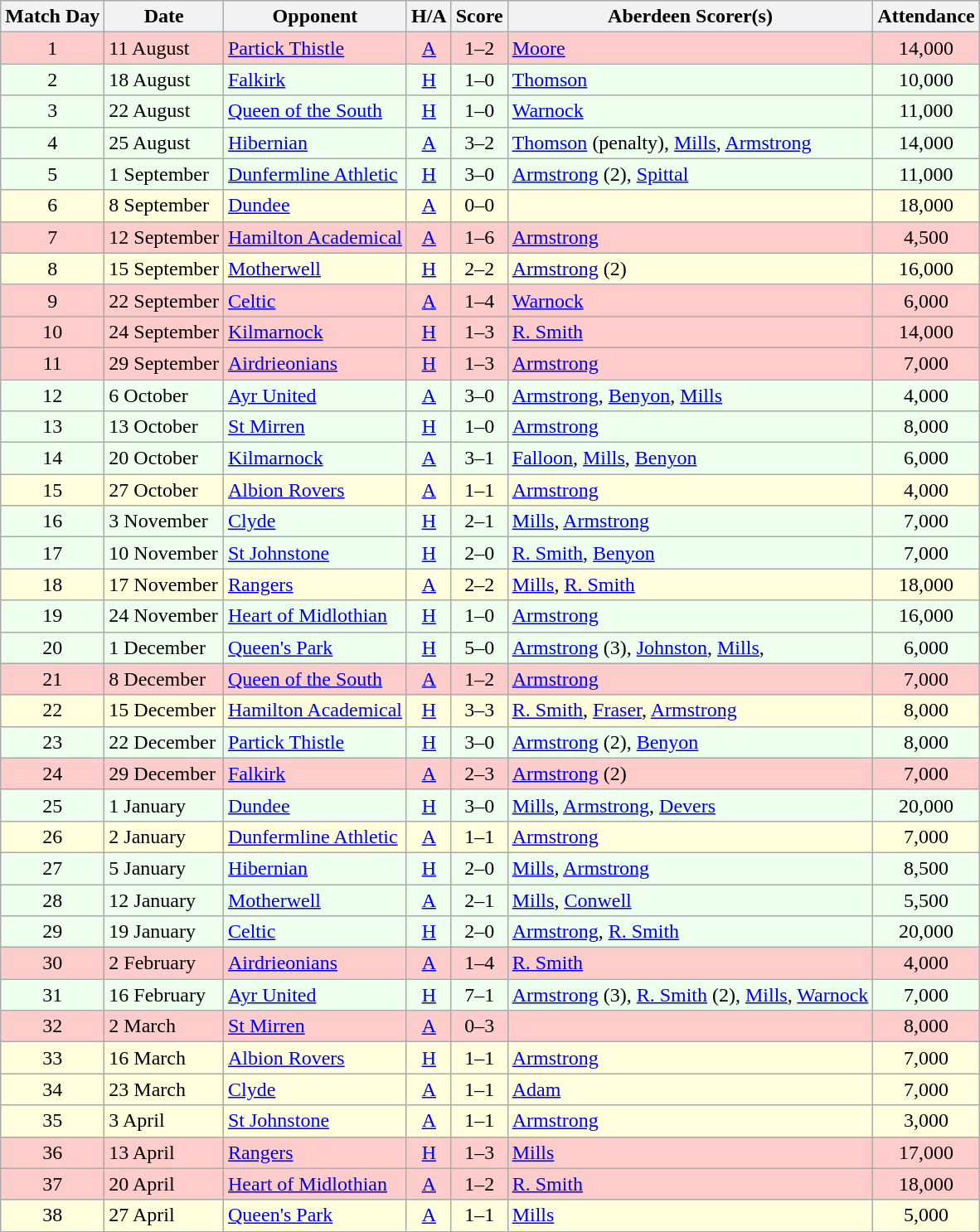<table class="wikitable" style="text-align:center">
<tr>
<th>Match Day</th>
<th>Date</th>
<th>Opponent</th>
<th>H/A</th>
<th>Score</th>
<th>Aberdeen Scorer(s)</th>
<th>Attendance</th>
</tr>
<tr bgcolor=#FFCCCC>
<td>1</td>
<td align=left>11 August</td>
<td align=left><a href='#'>Partick Thistle</a></td>
<td><a href='#'>A</a></td>
<td>1–2</td>
<td align=left><a href='#'>Moore</a></td>
<td>14,000</td>
</tr>
<tr bgcolor=#EEFFEE>
<td>2</td>
<td align=left>18 August</td>
<td align=left><a href='#'>Falkirk</a></td>
<td><a href='#'>H</a></td>
<td>1–0</td>
<td align=left><a href='#'>Thomson</a></td>
<td>10,000</td>
</tr>
<tr bgcolor=#EEFFEE>
<td>3</td>
<td align=left>22 August</td>
<td align=left><a href='#'>Queen of the South</a></td>
<td><a href='#'>H</a></td>
<td>1–0</td>
<td align=left><a href='#'>Warnock</a></td>
<td>11,000</td>
</tr>
<tr bgcolor=#EEFFEE>
<td>4</td>
<td align=left>25 August</td>
<td align=left><a href='#'>Hibernian</a></td>
<td><a href='#'>A</a></td>
<td>3–2</td>
<td align=left><a href='#'>Thomson</a> (penalty), <a href='#'>Mills</a>, <a href='#'>Armstrong</a></td>
<td>14,000</td>
</tr>
<tr bgcolor=#EEFFEE>
<td>5</td>
<td align=left>1 September</td>
<td align=left><a href='#'>Dunfermline Athletic</a></td>
<td><a href='#'>H</a></td>
<td>3–0</td>
<td align=left><a href='#'>Armstrong</a> (2), <a href='#'>Spittal</a></td>
<td>11,000</td>
</tr>
<tr bgcolor=#FFFFDD>
<td>6</td>
<td align=left>8 September</td>
<td align=left><a href='#'>Dundee</a></td>
<td><a href='#'>A</a></td>
<td>0–0</td>
<td align=left></td>
<td>18,000</td>
</tr>
<tr bgcolor=#FFCCCC>
<td>7</td>
<td align=left>12 September</td>
<td align=left><a href='#'>Hamilton Academical</a></td>
<td><a href='#'>A</a></td>
<td>1–6</td>
<td align=left><a href='#'>Armstrong</a></td>
<td>4,500</td>
</tr>
<tr bgcolor=#FFFFDD>
<td>8</td>
<td align=left>15 September</td>
<td align=left><a href='#'>Motherwell</a></td>
<td><a href='#'>H</a></td>
<td>2–2</td>
<td align=left><a href='#'>Armstrong</a> (2)</td>
<td>16,000</td>
</tr>
<tr bgcolor=#FFCCCC>
<td>9</td>
<td align=left>22 September</td>
<td align=left><a href='#'>Celtic</a></td>
<td><a href='#'>A</a></td>
<td>1–4</td>
<td align=left><a href='#'>Warnock</a></td>
<td>6,000</td>
</tr>
<tr bgcolor=#FFCCCC>
<td>10</td>
<td align=left>24 September</td>
<td align=left><a href='#'>Kilmarnock</a></td>
<td><a href='#'>H</a></td>
<td>1–3</td>
<td align=left><a href='#'>R. Smith</a></td>
<td>14,000</td>
</tr>
<tr bgcolor=#FFCCCC>
<td>11</td>
<td align=left>29 September</td>
<td align=left><a href='#'>Airdrieonians</a></td>
<td><a href='#'>H</a></td>
<td>1–3</td>
<td align=left><a href='#'>Armstrong</a></td>
<td>7,000</td>
</tr>
<tr bgcolor=#EEFFEE>
<td>12</td>
<td align=left>6 October</td>
<td align=left><a href='#'>Ayr United</a></td>
<td><a href='#'>A</a></td>
<td>3–0</td>
<td align=left><a href='#'>Armstrong</a>, <a href='#'>Benyon</a>, <a href='#'>Mills</a></td>
<td>4,000</td>
</tr>
<tr bgcolor=#EEFFEE>
<td>13</td>
<td align=left>13 October</td>
<td align=left><a href='#'>St Mirren</a></td>
<td><a href='#'>H</a></td>
<td>1–0</td>
<td align=left><a href='#'>Armstrong</a></td>
<td>8,000</td>
</tr>
<tr bgcolor=#EEFFEE>
<td>14</td>
<td align=left>20 October</td>
<td align=left><a href='#'>Kilmarnock</a></td>
<td><a href='#'>A</a></td>
<td>3–1</td>
<td align=left><a href='#'>Falloon</a>, <a href='#'>Mills</a>, <a href='#'>Benyon</a></td>
<td>6,000</td>
</tr>
<tr bgcolor=#FFFFDD>
<td>15</td>
<td align=left>27 October</td>
<td align=left><a href='#'>Albion Rovers</a></td>
<td><a href='#'>A</a></td>
<td>1–1</td>
<td align=left><a href='#'>Armstrong</a></td>
<td>4,000</td>
</tr>
<tr bgcolor=#EEFFEE>
<td>16</td>
<td align=left>3 November</td>
<td align=left><a href='#'>Clyde</a></td>
<td><a href='#'>H</a></td>
<td>2–1</td>
<td align=left><a href='#'>Mills</a>, <a href='#'>Armstrong</a></td>
<td>7,000</td>
</tr>
<tr bgcolor=#EEFFEE>
<td>17</td>
<td align=left>10 November</td>
<td align=left><a href='#'>St Johnstone</a></td>
<td><a href='#'>H</a></td>
<td>2–0</td>
<td align=left><a href='#'>R. Smith</a>, <a href='#'>Benyon</a></td>
<td>7,000</td>
</tr>
<tr bgcolor=#FFFFDD>
<td>18</td>
<td align=left>17 November</td>
<td align=left><a href='#'>Rangers</a></td>
<td><a href='#'>A</a></td>
<td>2–2</td>
<td align=left><a href='#'>Mills</a>, <a href='#'>R. Smith</a></td>
<td>18,000</td>
</tr>
<tr bgcolor=#EEFFEE>
<td>19</td>
<td align=left>24 November</td>
<td align=left><a href='#'>Heart of Midlothian</a></td>
<td><a href='#'>H</a></td>
<td>1–0</td>
<td align=left><a href='#'>Armstrong</a></td>
<td>16,000</td>
</tr>
<tr bgcolor=#EEFFEE>
<td>20</td>
<td align=left>1 December</td>
<td align=left><a href='#'>Queen's Park</a></td>
<td><a href='#'>H</a></td>
<td>5–0</td>
<td align=left><a href='#'>Armstrong</a> (3), <a href='#'>Johnston</a>, <a href='#'>Mills</a>,</td>
<td>6,000</td>
</tr>
<tr bgcolor=#FFCCCC>
<td>21</td>
<td align=left>8 December</td>
<td align=left><a href='#'>Queen of the South</a></td>
<td><a href='#'>A</a></td>
<td>1–2</td>
<td align=left><a href='#'>Armstrong</a></td>
<td>7,000</td>
</tr>
<tr bgcolor=#FFFFDD>
<td>22</td>
<td align=left>15 December</td>
<td align=left><a href='#'>Hamilton Academical</a></td>
<td><a href='#'>H</a></td>
<td>3–3</td>
<td align=left><a href='#'>R. Smith</a>, <a href='#'>Fraser</a>, <a href='#'>Armstrong</a></td>
<td>8,000</td>
</tr>
<tr bgcolor=#EEFFEE>
<td>23</td>
<td align=left>22 December</td>
<td align=left><a href='#'>Partick Thistle</a></td>
<td><a href='#'>H</a></td>
<td>3–0</td>
<td align=left><a href='#'>Armstrong</a> (2), <a href='#'>Benyon</a></td>
<td>8,000</td>
</tr>
<tr bgcolor=#FFCCCC>
<td>24</td>
<td align=left>29 December</td>
<td align=left><a href='#'>Falkirk</a></td>
<td><a href='#'>A</a></td>
<td>2–3</td>
<td align=left><a href='#'>Armstrong</a> (2)</td>
<td>7,000</td>
</tr>
<tr bgcolor=#EEFFEE>
<td>25</td>
<td align=left>1 January</td>
<td align=left><a href='#'>Dundee</a></td>
<td><a href='#'>H</a></td>
<td>3–0</td>
<td align=left><a href='#'>Mills</a>, <a href='#'>Armstrong</a>, <a href='#'>Devers</a></td>
<td>20,000</td>
</tr>
<tr bgcolor=#FFFFDD>
<td>26</td>
<td align=left>2 January</td>
<td align=left><a href='#'>Dunfermline Athletic</a></td>
<td><a href='#'>A</a></td>
<td>1–1</td>
<td align=left><a href='#'>Armstrong</a></td>
<td>7,000</td>
</tr>
<tr bgcolor=#EEFFEE>
<td>27</td>
<td align=left>5 January</td>
<td align=left><a href='#'>Hibernian</a></td>
<td><a href='#'>H</a></td>
<td>2–0</td>
<td align=left><a href='#'>Mills</a>, <a href='#'>Armstrong</a></td>
<td>8,500</td>
</tr>
<tr bgcolor=#EEFFEE>
<td>28</td>
<td align=left>12 January</td>
<td align=left><a href='#'>Motherwell</a></td>
<td><a href='#'>A</a></td>
<td>2–1</td>
<td align=left><a href='#'>Mills</a>, <a href='#'>Conwell</a></td>
<td>5,500</td>
</tr>
<tr bgcolor=#EEFFEE>
<td>29</td>
<td align=left>19 January</td>
<td align=left><a href='#'>Celtic</a></td>
<td><a href='#'>H</a></td>
<td>2–0</td>
<td align=left><a href='#'>Armstrong</a>, <a href='#'>R. Smith</a></td>
<td>20,000</td>
</tr>
<tr bgcolor=#FFCCCC>
<td>30</td>
<td align=left>2 February</td>
<td align=left><a href='#'>Airdrieonians</a></td>
<td><a href='#'>A</a></td>
<td>1–4</td>
<td align=left><a href='#'>R. Smith</a></td>
<td>4,000</td>
</tr>
<tr bgcolor=#EEFFEE>
<td>31</td>
<td align=left>16 February</td>
<td align=left><a href='#'>Ayr United</a></td>
<td><a href='#'>H</a></td>
<td>7–1</td>
<td align=left><a href='#'>Armstrong</a> (3), <a href='#'>R. Smith</a> (2), <a href='#'>Mills</a>, <a href='#'>Warnock</a></td>
<td>7,000</td>
</tr>
<tr bgcolor=#FFCCCC>
<td>32</td>
<td align=left>2 March</td>
<td align=left><a href='#'>St Mirren</a></td>
<td><a href='#'>A</a></td>
<td>0–3</td>
<td align=left></td>
<td>8,000</td>
</tr>
<tr bgcolor=#FFFFDD>
<td>33</td>
<td align=left>16 March</td>
<td align=left><a href='#'>Albion Rovers</a></td>
<td><a href='#'>H</a></td>
<td>1–1</td>
<td align=left><a href='#'>Armstrong</a></td>
<td>7,000</td>
</tr>
<tr bgcolor=#FFFFDD>
<td>34</td>
<td align=left>23 March</td>
<td align=left><a href='#'>Clyde</a></td>
<td><a href='#'>A</a></td>
<td>1–1</td>
<td align=left><a href='#'>Adam</a></td>
<td>7,000</td>
</tr>
<tr bgcolor=#FFFFDD>
<td>35</td>
<td align=left>3 April</td>
<td align=left><a href='#'>St Johnstone</a></td>
<td><a href='#'>A</a></td>
<td>1–1</td>
<td align=left><a href='#'>Armstrong</a></td>
<td>3,000</td>
</tr>
<tr bgcolor=#FFCCCC>
<td>36</td>
<td align=left>13 April</td>
<td align=left><a href='#'>Rangers</a></td>
<td><a href='#'>H</a></td>
<td>1–3</td>
<td align=left><a href='#'>Mills</a></td>
<td>17,000</td>
</tr>
<tr bgcolor=#FFCCCC>
<td>37</td>
<td align=left>20 April</td>
<td align=left><a href='#'>Heart of Midlothian</a></td>
<td><a href='#'>A</a></td>
<td>1–2</td>
<td align=left><a href='#'>R. Smith</a></td>
<td>18,000</td>
</tr>
<tr bgcolor=#FFFFDD>
<td>38</td>
<td align=left>27 April</td>
<td align=left><a href='#'>Queen's Park</a></td>
<td><a href='#'>A</a></td>
<td>1–1</td>
<td align=left><a href='#'>Mills</a></td>
<td>5,000</td>
</tr>
</table>
